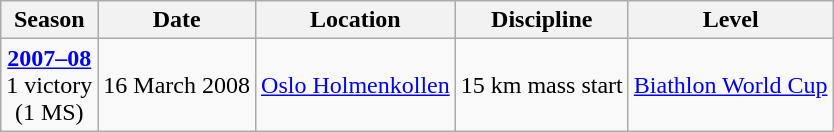<table class="wikitable">
<tr>
<th>Season</th>
<th>Date</th>
<th>Location</th>
<th>Discipline</th>
<th>Level</th>
</tr>
<tr>
<td rowspan="1" style="text-align:center;"><strong><a href='#'>2007–08</a></strong> <br> 1 victory <br> (1 MS)</td>
<td>16 March 2008</td>
<td> <a href='#'>Oslo Holmenkollen</a></td>
<td>15 km mass start</td>
<td><a href='#'>Biathlon World Cup</a></td>
</tr>
</table>
